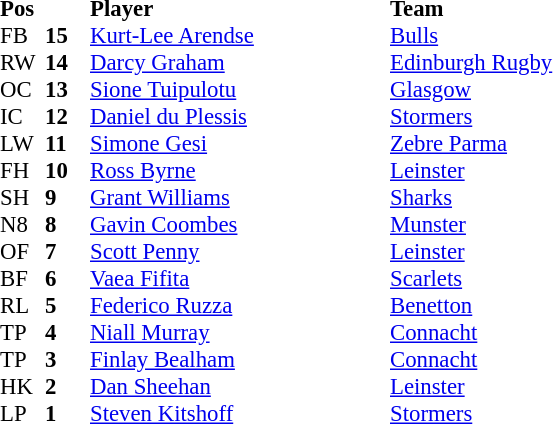<table style="font-size: 95%" cellspacing="0" cellpadding="0">
<tr>
<th width="30" align="left">Pos</th>
<th width="30"></th>
<th style="width:200px;" align="left">Player</th>
<th style="width:150px;" align="left">Team</th>
</tr>
<tr>
<td>FB</td>
<td><strong>15</strong></td>
<td> <a href='#'>Kurt-Lee Arendse</a></td>
<td> <a href='#'>Bulls</a></td>
</tr>
<tr>
<td>RW</td>
<td><strong>14</strong></td>
<td> <a href='#'>Darcy Graham</a></td>
<td> <a href='#'>Edinburgh Rugby</a></td>
</tr>
<tr>
<td>OC</td>
<td><strong>13</strong></td>
<td> <a href='#'>Sione Tuipulotu</a></td>
<td> <a href='#'>Glasgow</a></td>
</tr>
<tr>
<td>IC</td>
<td><strong>12</strong></td>
<td> <a href='#'>Daniel du Plessis</a></td>
<td> <a href='#'>Stormers</a></td>
</tr>
<tr>
<td>LW</td>
<td><strong>11</strong></td>
<td> <a href='#'>Simone Gesi</a></td>
<td> <a href='#'>Zebre Parma</a></td>
</tr>
<tr>
<td>FH</td>
<td><strong>10</strong></td>
<td> <a href='#'>Ross Byrne</a></td>
<td> <a href='#'>Leinster</a></td>
</tr>
<tr>
<td>SH</td>
<td><strong>9</strong></td>
<td> <a href='#'>Grant Williams</a></td>
<td> <a href='#'>Sharks</a></td>
</tr>
<tr>
<td>N8</td>
<td><strong>8</strong></td>
<td> <a href='#'>Gavin Coombes</a></td>
<td> <a href='#'>Munster</a></td>
</tr>
<tr>
<td>OF</td>
<td><strong>7</strong></td>
<td> <a href='#'>Scott Penny</a></td>
<td> <a href='#'>Leinster</a></td>
</tr>
<tr>
<td>BF</td>
<td><strong>6</strong></td>
<td> <a href='#'>Vaea Fifita</a></td>
<td> <a href='#'>Scarlets</a></td>
</tr>
<tr>
<td>RL</td>
<td><strong>5</strong></td>
<td> <a href='#'>Federico Ruzza</a></td>
<td> <a href='#'>Benetton</a></td>
</tr>
<tr>
<td>TP</td>
<td><strong>4</strong></td>
<td> <a href='#'>Niall Murray</a></td>
<td> <a href='#'>Connacht</a></td>
</tr>
<tr>
<td>TP</td>
<td><strong>3</strong></td>
<td> <a href='#'>Finlay Bealham</a></td>
<td> <a href='#'>Connacht</a></td>
</tr>
<tr>
<td>HK</td>
<td><strong>2</strong></td>
<td> <a href='#'>Dan Sheehan</a></td>
<td> <a href='#'>Leinster</a></td>
</tr>
<tr>
<td>LP</td>
<td><strong>1</strong></td>
<td> <a href='#'>Steven Kitshoff</a></td>
<td> <a href='#'>Stormers</a></td>
</tr>
</table>
